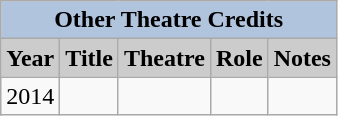<table class="wikitable">
<tr>
<th colspan=5 style="background:#B0C4DE;">Other Theatre Credits</th>
</tr>
<tr>
<th style="background:#ccc;">Year</th>
<th style="background:#ccc;">Title</th>
<th style="background:#ccc;">Theatre</th>
<th style="background:#ccc;">Role</th>
<th style="background:#ccc;">Notes</th>
</tr>
<tr>
<td style="text-align: center;">2014</td>
<td></td>
<td></td>
<td></td>
<td></td>
</tr>
</table>
